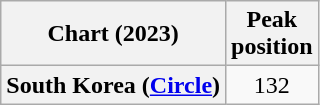<table class="wikitable plainrowheaders" style="text-align:center">
<tr>
<th scope="col">Chart (2023)</th>
<th scope="col">Peak<br>position</th>
</tr>
<tr>
<th scope="row">South Korea (<a href='#'>Circle</a>)</th>
<td>132</td>
</tr>
</table>
